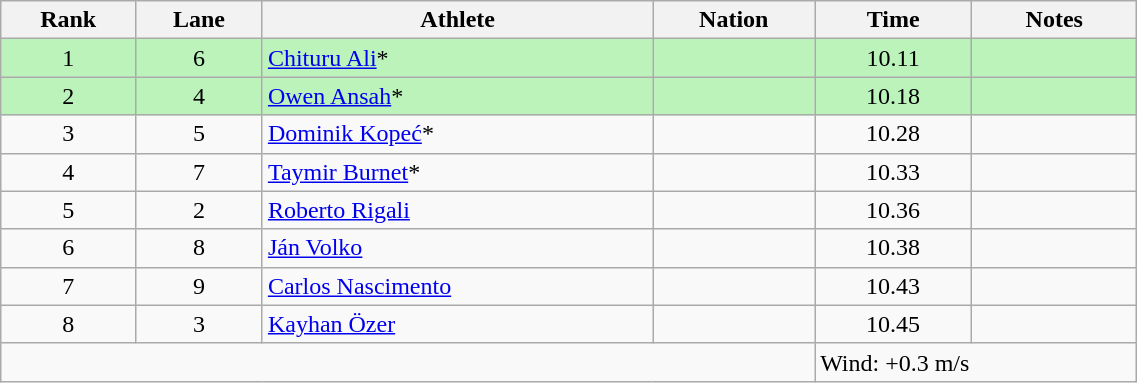<table class="wikitable sortable" style="text-align:center;width: 60%;">
<tr>
<th scope="col">Rank</th>
<th scope="col">Lane</th>
<th scope="col">Athlete</th>
<th scope="col">Nation</th>
<th scope="col">Time</th>
<th scope="col">Notes</th>
</tr>
<tr bgcolor=bbf3bb>
<td>1</td>
<td>6</td>
<td align=left><a href='#'>Chituru Ali</a>*</td>
<td align=left></td>
<td>10.11</td>
<td></td>
</tr>
<tr bgcolor=bbf3bb>
<td>2</td>
<td>4</td>
<td align=left><a href='#'>Owen Ansah</a>*</td>
<td align=left></td>
<td>10.18</td>
<td></td>
</tr>
<tr>
<td>3</td>
<td>5</td>
<td align=left><a href='#'>Dominik Kopeć</a>*</td>
<td align=left></td>
<td>10.28</td>
<td></td>
</tr>
<tr>
<td>4</td>
<td>7</td>
<td align=left><a href='#'>Taymir Burnet</a>*</td>
<td align=left></td>
<td>10.33</td>
<td></td>
</tr>
<tr>
<td>5</td>
<td>2</td>
<td align=left><a href='#'>Roberto Rigali</a></td>
<td align=left></td>
<td>10.36</td>
<td></td>
</tr>
<tr>
<td>6</td>
<td>8</td>
<td align=left><a href='#'>Ján Volko</a></td>
<td align=left></td>
<td>10.38</td>
<td></td>
</tr>
<tr>
<td>7</td>
<td>9</td>
<td align=left><a href='#'>Carlos Nascimento</a></td>
<td align=left></td>
<td>10.43</td>
<td></td>
</tr>
<tr>
<td>8</td>
<td>3</td>
<td align=left><a href='#'>Kayhan Özer</a></td>
<td align=left></td>
<td>10.45</td>
<td></td>
</tr>
<tr class="sortbottom">
<td colspan="4"></td>
<td colspan="2" style="text-align:left;">Wind: +0.3 m/s</td>
</tr>
</table>
